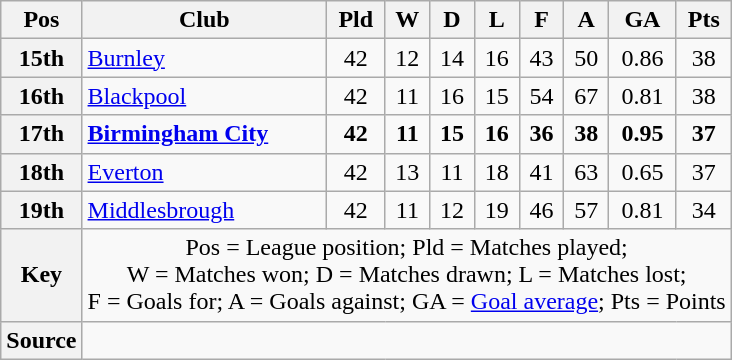<table class="wikitable" style="text-align:center">
<tr>
<th scope="col">Pos</th>
<th scope="col">Club</th>
<th scope="col">Pld</th>
<th scope="col">W</th>
<th scope="col">D</th>
<th scope="col">L</th>
<th scope="col">F</th>
<th scope="col">A</th>
<th scope="col">GA</th>
<th scope="col">Pts</th>
</tr>
<tr>
<th scope="row">15th</th>
<td align="left"><a href='#'>Burnley</a></td>
<td>42</td>
<td>12</td>
<td>14</td>
<td>16</td>
<td>43</td>
<td>50</td>
<td>0.86</td>
<td>38</td>
</tr>
<tr>
<th scope="row">16th</th>
<td align="left"><a href='#'>Blackpool</a></td>
<td>42</td>
<td>11</td>
<td>16</td>
<td>15</td>
<td>54</td>
<td>67</td>
<td>0.81</td>
<td>38</td>
</tr>
<tr style="font-Weight:bold">
<th scope="row">17th</th>
<td align="left"><a href='#'>Birmingham City</a></td>
<td>42</td>
<td>11</td>
<td>15</td>
<td>16</td>
<td>36</td>
<td>38</td>
<td>0.95</td>
<td>37</td>
</tr>
<tr>
<th scope="row">18th</th>
<td align="left"><a href='#'>Everton</a></td>
<td>42</td>
<td>13</td>
<td>11</td>
<td>18</td>
<td>41</td>
<td>63</td>
<td>0.65</td>
<td>37</td>
</tr>
<tr>
<th scope="row">19th</th>
<td align="left"><a href='#'>Middlesbrough</a></td>
<td>42</td>
<td>11</td>
<td>12</td>
<td>19</td>
<td>46</td>
<td>57</td>
<td>0.81</td>
<td>34</td>
</tr>
<tr>
<th scope="row">Key</th>
<td colspan="9">Pos = League position; Pld = Matches played;<br>W = Matches won; D = Matches drawn; L = Matches lost;<br>F = Goals for; A = Goals against; GA = <a href='#'>Goal average</a>; Pts = Points</td>
</tr>
<tr>
<th scope="row">Source</th>
<td colspan="9"></td>
</tr>
</table>
